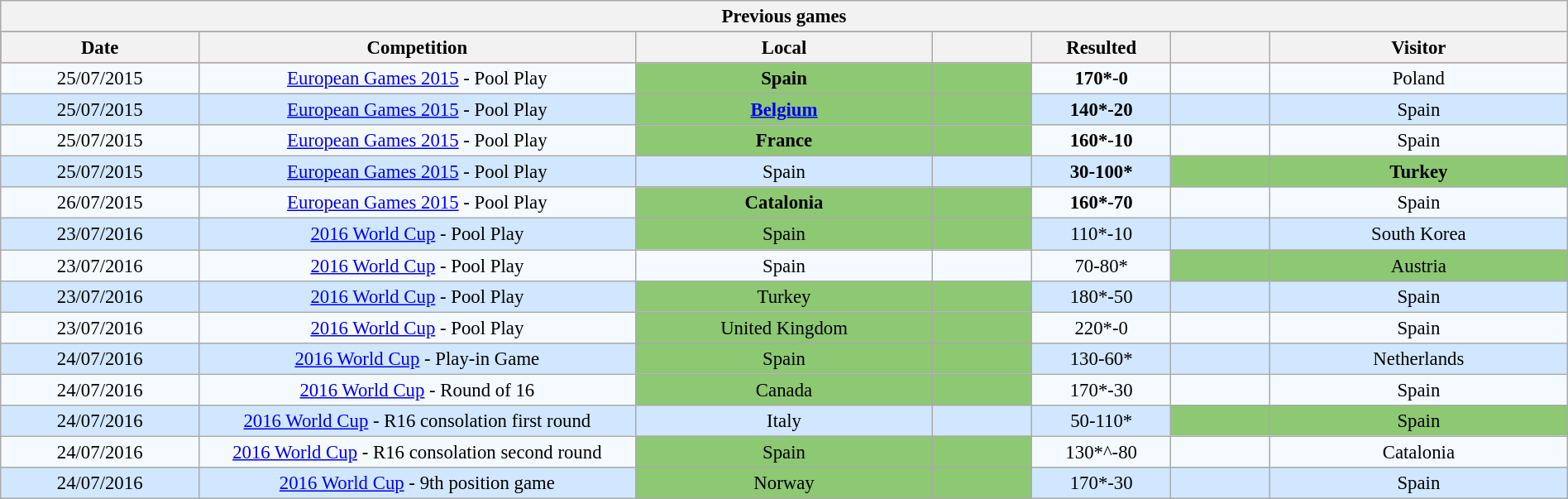<table class="wikitable mw-collapsible mw-collapsed" style="font-size:95%; text-align: center; width: 100%;">
<tr>
<th colspan="7" style="with: 100%;" align="center" bgcolor=#C60B1E>Previous games</th>
</tr>
<tr class="" style="background: #f5faff; border: 1px #aaa solid; border-collapse: collapse; font-size: 90%;" align="center" cellpadding="2" cellspacing="0" width="100%">
</tr>
<tr bgcolor=#C60B1E>
<th width="10%">Date</th>
<th width="22%">Competition</th>
<th width="15%">Local</th>
<th width=5%></th>
<th width="7%">Resulted</th>
<th width=5%></th>
<th width="15%">Visitor</th>
</tr>
<tr align="center" bgcolor="#F5FAFF">
<td>25/07/2015</td>
<td><a href='#'>European Games 2015</a> - Pool Play</td>
<td bgcolor=#8dc873 style="color:black;"><strong>Spain</strong></td>
<td bgcolor=#8dc873 style="color:black;"></td>
<td><strong>170*-0</strong></td>
<td></td>
<td>Poland</td>
</tr>
<tr align="center" bgcolor="#D0E7FF">
<td>25/07/2015</td>
<td><a href='#'>European Games 2015</a> - Pool Play</td>
<td bgcolor=#8dc873 style="color:black;"><strong><a href='#'>Belgium</a></strong></td>
<td bgcolor=#8dc873 style="color:black;"></td>
<td><strong>140*-20</strong></td>
<td></td>
<td>Spain</td>
</tr>
<tr align="center" bgcolor="#F5FAFF">
<td>25/07/2015</td>
<td><a href='#'>European Games 2015</a> - Pool Play</td>
<td bgcolor=#8dc873 style="color:black;"><strong>France</strong></td>
<td bgcolor=#8dc873 style="color:black;"></td>
<td><strong>160*-10</strong></td>
<td></td>
<td>Spain</td>
</tr>
<tr align="center" bgcolor="#D0E7FF">
<td>25/07/2015</td>
<td><a href='#'>European Games 2015</a> - Pool Play</td>
<td>Spain</td>
<td></td>
<td><strong>30-100*</strong></td>
<td bgcolor=#8dc873 style="color:black;"></td>
<td bgcolor=#8dc873 style="color:black;"><strong>Turkey</strong></td>
</tr>
<tr align="center" bgcolor="#F5FAFF">
<td>26/07/2015</td>
<td><a href='#'>European Games 2015</a> - Pool Play</td>
<td bgcolor=#8dc873 style="color:black;"><strong>Catalonia</strong></td>
<td bgcolor=#8dc873 style="color:black;"></td>
<td><strong>160*-70</strong></td>
<td></td>
<td>Spain</td>
</tr>
<tr align="center" bgcolor="#D0E7FF">
<td>23/07/2016</td>
<td><a href='#'>2016 World Cup</a> - Pool Play</td>
<td bgcolor=#8dc873 style="color:black;">Spain</td>
<td bgcolor=#8dc873 style="color:black;"></td>
<td>110*-10</td>
<td></td>
<td>South Korea</td>
</tr>
<tr align="center" bgcolor="#F5FAFF">
<td>23/07/2016</td>
<td><a href='#'>2016 World Cup</a> - Pool Play</td>
<td>Spain</td>
<td></td>
<td>70-80*</td>
<td bgcolor=#8dc873 style="color:black;"></td>
<td bgcolor=#8dc873 style="color:black;">Austria</td>
</tr>
<tr align="center" bgcolor="#D0E7FF">
<td>23/07/2016</td>
<td><a href='#'>2016 World Cup</a> - Pool Play</td>
<td bgcolor=#8dc873 style="color:black;">Turkey</td>
<td bgcolor=#8dc873 style="color:black;"></td>
<td>180*-50</td>
<td></td>
<td>Spain</td>
</tr>
<tr align="center" bgcolor="#F5FAFF">
<td>23/07/2016</td>
<td><a href='#'>2016 World Cup</a> - Pool Play</td>
<td bgcolor=#8dc873 style="color:black;">United Kingdom</td>
<td bgcolor=#8dc873 style="color:black;"></td>
<td>220*-0</td>
<td></td>
<td>Spain</td>
</tr>
<tr align="center" bgcolor="#D0E7FF">
<td>24/07/2016</td>
<td><a href='#'>2016 World Cup</a> - Play-in Game</td>
<td bgcolor=#8dc873 style="color:black;">Spain</td>
<td bgcolor=#8dc873 style="color:black;"></td>
<td>130-60*</td>
<td></td>
<td>Netherlands</td>
</tr>
<tr align="center" bgcolor="#F5FAFF">
<td>24/07/2016</td>
<td><a href='#'>2016 World Cup</a> - Round of 16</td>
<td bgcolor=#8dc873 style="color:black;">Canada</td>
<td bgcolor=#8dc873 style="color:black;"></td>
<td>170*-30</td>
<td></td>
<td>Spain</td>
</tr>
<tr align="center" bgcolor="#D0E7FF">
<td>24/07/2016</td>
<td><a href='#'>2016 World Cup</a> - R16 consolation first round</td>
<td>Italy</td>
<td></td>
<td>50-110*</td>
<td bgcolor=#8dc873 style="color:black;"></td>
<td bgcolor=#8dc873 style="color:black;">Spain</td>
</tr>
<tr align="center" bgcolor="#F5FAFF">
<td>24/07/2016</td>
<td><a href='#'>2016 World Cup</a> - R16 consolation second round</td>
<td bgcolor=#8dc873 style="color:black;">Spain</td>
<td bgcolor=#8dc873 style="color:black;"></td>
<td>130*^-80</td>
<td></td>
<td>Catalonia</td>
</tr>
<tr align="center" bgcolor="#D0E7FF">
<td>24/07/2016</td>
<td><a href='#'>2016 World Cup</a> - 9th position game</td>
<td bgcolor=#8dc873 style="color:black;">Norway</td>
<td bgcolor=#8dc873 style="color:black;"></td>
<td>170*-30</td>
<td></td>
<td>Spain</td>
</tr>
</table>
